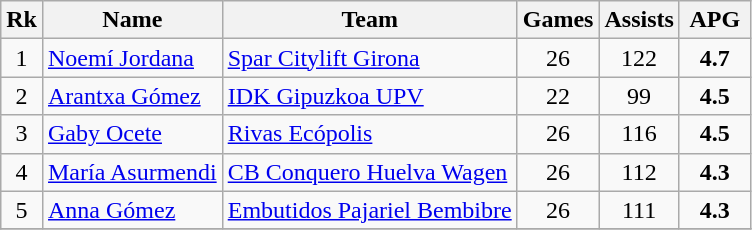<table class="wikitable" style="text-align: center;">
<tr>
<th>Rk</th>
<th>Name</th>
<th>Team</th>
<th>Games</th>
<th>Assists</th>
<th width=40>APG</th>
</tr>
<tr>
<td>1</td>
<td align="left"> <a href='#'>Noemí Jordana</a></td>
<td align="left"><a href='#'>Spar Citylift Girona</a></td>
<td>26</td>
<td>122</td>
<td><strong>4.7</strong></td>
</tr>
<tr>
<td>2</td>
<td align="left"> <a href='#'>Arantxa Gómez</a></td>
<td align="left"><a href='#'>IDK Gipuzkoa UPV</a></td>
<td>22</td>
<td>99</td>
<td><strong>4.5</strong></td>
</tr>
<tr>
<td>3</td>
<td align="left"> <a href='#'>Gaby Ocete</a></td>
<td align="left"><a href='#'>Rivas Ecópolis</a></td>
<td>26</td>
<td>116</td>
<td><strong>4.5</strong></td>
</tr>
<tr>
<td>4</td>
<td align="left"> <a href='#'>María Asurmendi</a></td>
<td align="left"><a href='#'>CB Conquero Huelva Wagen</a></td>
<td>26</td>
<td>112</td>
<td><strong>4.3</strong></td>
</tr>
<tr>
<td>5</td>
<td align="left"> <a href='#'>Anna Gómez</a></td>
<td align="left"><a href='#'>Embutidos Pajariel Bembibre</a></td>
<td>26</td>
<td>111</td>
<td><strong>4.3</strong></td>
</tr>
<tr>
</tr>
</table>
